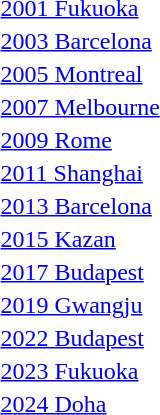<table>
<tr>
<td><a href='#'>2001 Fukuoka</a></td>
<td></td>
<td></td>
<td></td>
</tr>
<tr>
<td><a href='#'>2003 Barcelona</a></td>
<td></td>
<td></td>
<td></td>
</tr>
<tr>
<td><a href='#'>2005 Montreal</a></td>
<td></td>
<td></td>
<td></td>
</tr>
<tr>
<td><a href='#'>2007 Melbourne</a></td>
<td></td>
<td></td>
<td></td>
</tr>
<tr>
<td><a href='#'>2009 Rome</a></td>
<td></td>
<td></td>
<td></td>
</tr>
<tr>
<td><a href='#'>2011 Shanghai</a></td>
<td></td>
<td></td>
<td></td>
</tr>
<tr>
<td><a href='#'>2013 Barcelona</a></td>
<td></td>
<td></td>
<td></td>
</tr>
<tr>
<td><a href='#'>2015 Kazan</a></td>
<td></td>
<td></td>
<td></td>
</tr>
<tr>
<td><a href='#'>2017 Budapest</a></td>
<td></td>
<td></td>
<td></td>
</tr>
<tr>
<td><a href='#'>2019 Gwangju</a></td>
<td></td>
<td></td>
<td></td>
</tr>
<tr>
<td><a href='#'>2022 Budapest</a></td>
<td></td>
<td></td>
<td></td>
</tr>
<tr>
<td><a href='#'>2023 Fukuoka</a></td>
<td></td>
<td></td>
<td></td>
</tr>
<tr>
<td><a href='#'>2024 Doha</a></td>
<td></td>
<td></td>
<td></td>
</tr>
</table>
